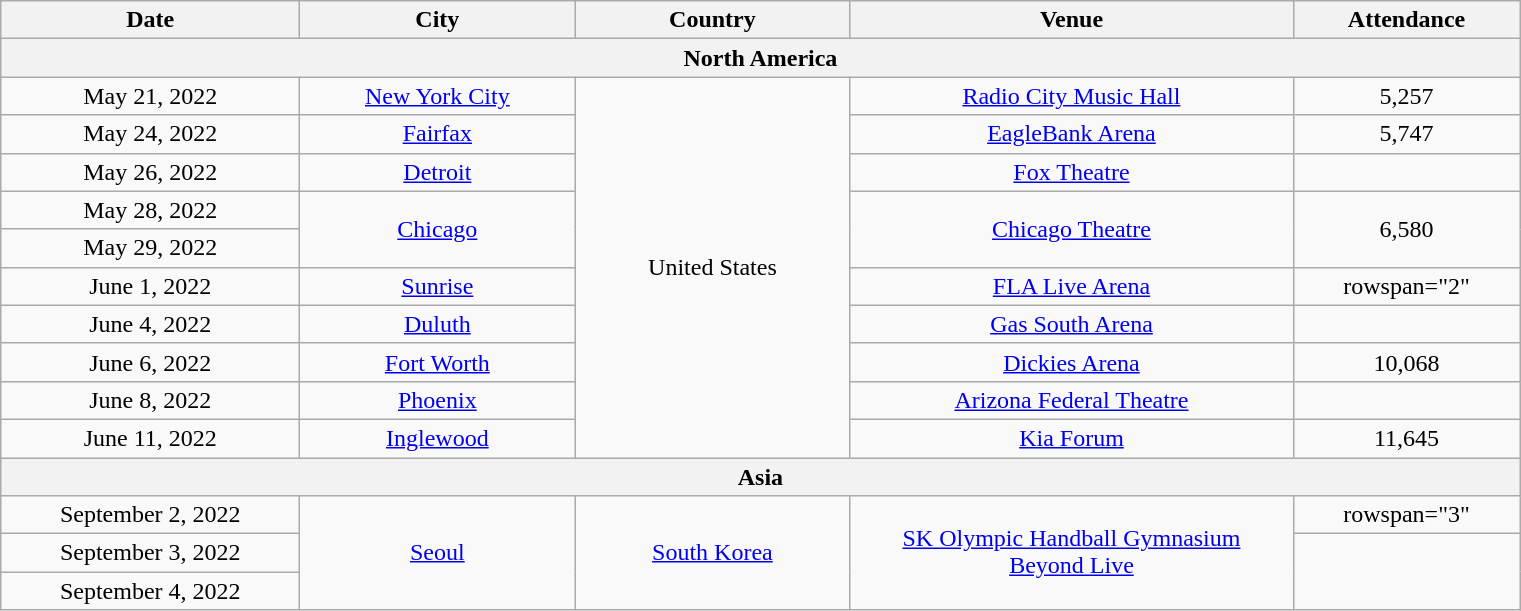<table class="wikitable" style="text-align:center;">
<tr>
<th scope="col" style="width:12em;">Date</th>
<th scope="col" style="width:11em;">City</th>
<th scope="col" style="width:11em;">Country</th>
<th scope="col" style="width:18em;">Venue</th>
<th scope="col" style="width:9em;">Attendance</th>
</tr>
<tr>
<th colspan="5" align="center"><strong>North America</strong></th>
</tr>
<tr>
<td align="center">May 21, 2022</td>
<td align="center"><a href='#'>New York City</a></td>
<td rowspan="10" align="center">United States</td>
<td align="center"><a href='#'>Radio City Music Hall</a></td>
<td align="center">5,257</td>
</tr>
<tr>
<td align="center">May 24, 2022</td>
<td align="center"><a href='#'>Fairfax</a></td>
<td align="center"><a href='#'>EagleBank Arena</a></td>
<td align="center">5,747</td>
</tr>
<tr>
<td align="center">May 26, 2022</td>
<td align="center"><a href='#'>Detroit</a></td>
<td align="center"><a href='#'>Fox Theatre</a></td>
<td></td>
</tr>
<tr>
<td align="center">May 28, 2022</td>
<td rowspan="2" align="center"><a href='#'>Chicago</a></td>
<td rowspan="2" align="center"><a href='#'>Chicago Theatre</a></td>
<td rowspan="2" align="center">6,580</td>
</tr>
<tr>
<td align="center">May 29, 2022</td>
</tr>
<tr>
<td align="center">June 1, 2022</td>
<td align="center"><a href='#'>Sunrise</a></td>
<td align="center"><a href='#'>FLA Live Arena</a></td>
<td>rowspan="2" </td>
</tr>
<tr>
<td align="center">June 4, 2022</td>
<td align="center"><a href='#'>Duluth</a></td>
<td align="center"><a href='#'>Gas South Arena</a></td>
</tr>
<tr>
<td align="center">June 6, 2022</td>
<td align="center"><a href='#'>Fort Worth</a></td>
<td align="center"><a href='#'>Dickies Arena</a></td>
<td align="center">10,068</td>
</tr>
<tr>
<td align="center">June 8, 2022</td>
<td align="center"><a href='#'>Phoenix</a></td>
<td align="center"><a href='#'>Arizona Federal Theatre</a></td>
<td></td>
</tr>
<tr>
<td align="center">June 11, 2022</td>
<td align="center"><a href='#'>Inglewood</a></td>
<td align="center"><a href='#'>Kia Forum</a></td>
<td align="center">11,645</td>
</tr>
<tr>
<th colspan="5" align="center"><strong>Asia</strong></th>
</tr>
<tr>
<td align="center">September 2, 2022</td>
<td rowspan="3" align="center"><a href='#'>Seoul</a></td>
<td rowspan="3" align="center"><a href='#'>South Korea</a></td>
<td rowspan="3" align="center"><a href='#'>SK Olympic Handball Gymnasium</a><br><a href='#'>Beyond Live</a></td>
<td>rowspan="3" </td>
</tr>
<tr>
<td align="center">September 3, 2022</td>
</tr>
<tr>
<td align="center">September 4, 2022</td>
</tr>
</table>
